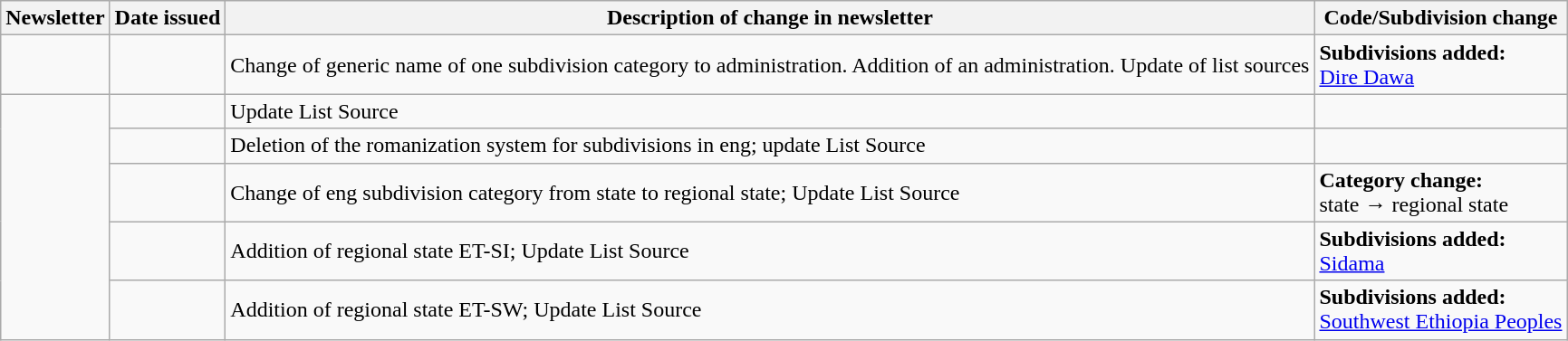<table class="wikitable">
<tr>
<th>Newsletter</th>
<th>Date issued</th>
<th>Description of change in newsletter</th>
<th>Code/Subdivision change</th>
</tr>
<tr>
<td id="I-4"></td>
<td></td>
<td>Change of generic name of one subdivision category to administration. Addition of an administration. Update of list sources</td>
<td style=white-space:nowrap><strong>Subdivisions added:</strong><br>  <a href='#'>Dire Dawa</a></td>
</tr>
<tr>
<td rowspan="5"></td>
<td></td>
<td>Update List Source</td>
<td></td>
</tr>
<tr>
<td></td>
<td>Deletion of the romanization system for subdivisions in eng; update List Source</td>
<td></td>
</tr>
<tr>
<td></td>
<td>Change of eng subdivision category from state to regional state; Update List Source</td>
<td><strong>Category change:</strong><br>state → regional state</td>
</tr>
<tr>
<td></td>
<td>Addition of regional state ET-SI; Update List Source</td>
<td style=white-space:nowrap><strong>Subdivisions added:</strong><br>  <a href='#'>Sidama</a></td>
</tr>
<tr>
<td></td>
<td>Addition of regional state ET-SW; Update List Source</td>
<td style=white-space:nowrap><strong>Subdivisions added:</strong><br>  <a href='#'>Southwest Ethiopia Peoples</a></td>
</tr>
</table>
